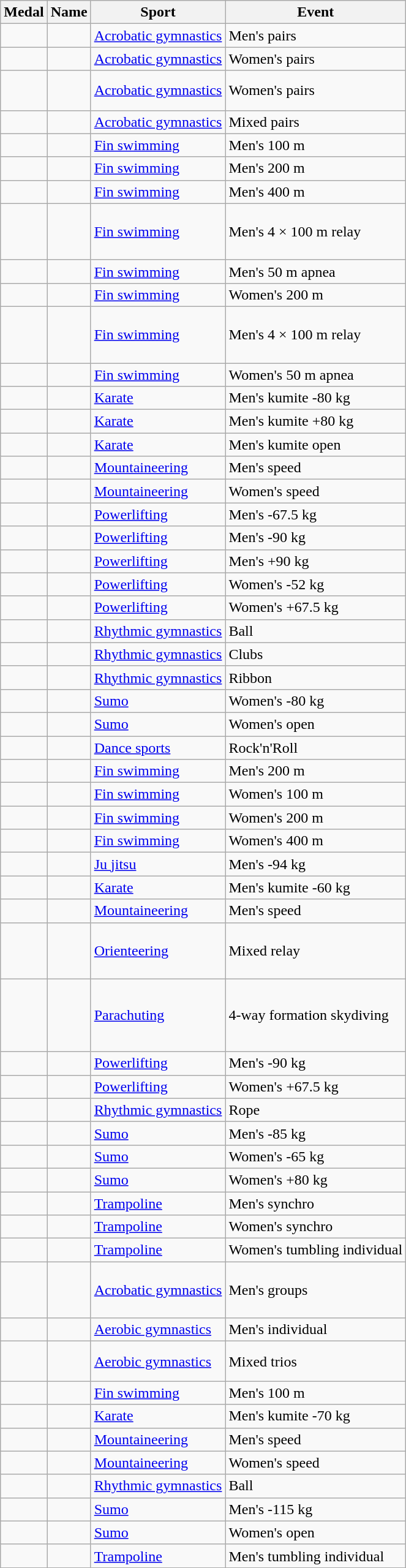<table class="wikitable sortable">
<tr>
<th>Medal</th>
<th>Name</th>
<th>Sport</th>
<th>Event</th>
</tr>
<tr>
<td></td>
<td><br></td>
<td><a href='#'>Acrobatic gymnastics</a></td>
<td>Men's pairs</td>
</tr>
<tr>
<td></td>
<td><br></td>
<td><a href='#'>Acrobatic gymnastics</a></td>
<td>Women's pairs</td>
</tr>
<tr>
<td></td>
<td><br><br></td>
<td><a href='#'>Acrobatic gymnastics</a></td>
<td>Women's pairs</td>
</tr>
<tr>
<td></td>
<td><br></td>
<td><a href='#'>Acrobatic gymnastics</a></td>
<td>Mixed pairs</td>
</tr>
<tr>
<td></td>
<td></td>
<td><a href='#'>Fin swimming</a></td>
<td>Men's 100 m</td>
</tr>
<tr>
<td></td>
<td></td>
<td><a href='#'>Fin swimming</a></td>
<td>Men's 200 m</td>
</tr>
<tr>
<td></td>
<td></td>
<td><a href='#'>Fin swimming</a></td>
<td>Men's 400 m</td>
</tr>
<tr>
<td></td>
<td><br><br><br></td>
<td><a href='#'>Fin swimming</a></td>
<td>Men's 4 × 100 m relay</td>
</tr>
<tr>
<td></td>
<td></td>
<td><a href='#'>Fin swimming</a></td>
<td>Men's 50 m apnea</td>
</tr>
<tr>
<td></td>
<td></td>
<td><a href='#'>Fin swimming</a></td>
<td>Women's 200 m</td>
</tr>
<tr>
<td></td>
<td><br><br><br></td>
<td><a href='#'>Fin swimming</a></td>
<td>Men's 4 × 100 m relay</td>
</tr>
<tr>
<td></td>
<td></td>
<td><a href='#'>Fin swimming</a></td>
<td>Women's 50 m apnea</td>
</tr>
<tr>
<td></td>
<td></td>
<td><a href='#'>Karate</a></td>
<td>Men's kumite -80 kg</td>
</tr>
<tr>
<td></td>
<td></td>
<td><a href='#'>Karate</a></td>
<td>Men's kumite +80 kg</td>
</tr>
<tr>
<td></td>
<td></td>
<td><a href='#'>Karate</a></td>
<td>Men's kumite open</td>
</tr>
<tr>
<td></td>
<td></td>
<td><a href='#'>Mountaineering</a></td>
<td>Men's speed</td>
</tr>
<tr>
<td></td>
<td></td>
<td><a href='#'>Mountaineering</a></td>
<td>Women's speed</td>
</tr>
<tr>
<td></td>
<td></td>
<td><a href='#'>Powerlifting</a></td>
<td>Men's -67.5 kg</td>
</tr>
<tr>
<td></td>
<td></td>
<td><a href='#'>Powerlifting</a></td>
<td>Men's -90 kg</td>
</tr>
<tr>
<td></td>
<td></td>
<td><a href='#'>Powerlifting</a></td>
<td>Men's +90 kg</td>
</tr>
<tr>
<td></td>
<td></td>
<td><a href='#'>Powerlifting</a></td>
<td>Women's -52 kg</td>
</tr>
<tr>
<td></td>
<td></td>
<td><a href='#'>Powerlifting</a></td>
<td>Women's +67.5 kg</td>
</tr>
<tr>
<td></td>
<td></td>
<td><a href='#'>Rhythmic gymnastics</a></td>
<td>Ball</td>
</tr>
<tr>
<td></td>
<td></td>
<td><a href='#'>Rhythmic gymnastics</a></td>
<td>Clubs</td>
</tr>
<tr>
<td></td>
<td></td>
<td><a href='#'>Rhythmic gymnastics</a></td>
<td>Ribbon</td>
</tr>
<tr>
<td></td>
<td></td>
<td><a href='#'>Sumo</a></td>
<td>Women's  -80 kg</td>
</tr>
<tr>
<td></td>
<td></td>
<td><a href='#'>Sumo</a></td>
<td>Women's  open</td>
</tr>
<tr>
<td></td>
<td><br></td>
<td><a href='#'>Dance sports</a></td>
<td>Rock'n'Roll</td>
</tr>
<tr>
<td></td>
<td></td>
<td><a href='#'>Fin swimming</a></td>
<td>Men's 200 m</td>
</tr>
<tr>
<td></td>
<td></td>
<td><a href='#'>Fin swimming</a></td>
<td>Women's 100 m</td>
</tr>
<tr>
<td></td>
<td></td>
<td><a href='#'>Fin swimming</a></td>
<td>Women's 200 m</td>
</tr>
<tr>
<td></td>
<td></td>
<td><a href='#'>Fin swimming</a></td>
<td>Women's 400 m</td>
</tr>
<tr>
<td></td>
<td></td>
<td><a href='#'>Ju jitsu</a></td>
<td>Men's -94 kg</td>
</tr>
<tr>
<td></td>
<td></td>
<td><a href='#'>Karate</a></td>
<td>Men's kumite -60 kg</td>
</tr>
<tr>
<td></td>
<td></td>
<td><a href='#'>Mountaineering</a></td>
<td>Men's speed</td>
</tr>
<tr>
<td></td>
<td><br><br><br></td>
<td><a href='#'>Orienteering</a></td>
<td>Mixed relay</td>
</tr>
<tr>
<td></td>
<td><br><br><br><br></td>
<td><a href='#'>Parachuting</a></td>
<td>4-way formation skydiving</td>
</tr>
<tr>
<td></td>
<td></td>
<td><a href='#'>Powerlifting</a></td>
<td>Men's -90 kg</td>
</tr>
<tr>
<td></td>
<td></td>
<td><a href='#'>Powerlifting</a></td>
<td>Women's +67.5 kg</td>
</tr>
<tr>
<td></td>
<td></td>
<td><a href='#'>Rhythmic gymnastics</a></td>
<td>Rope</td>
</tr>
<tr>
<td></td>
<td></td>
<td><a href='#'>Sumo</a></td>
<td>Men's  -85 kg</td>
</tr>
<tr>
<td></td>
<td></td>
<td><a href='#'>Sumo</a></td>
<td>Women's  -65 kg</td>
</tr>
<tr>
<td></td>
<td></td>
<td><a href='#'>Sumo</a></td>
<td>Women's  +80 kg</td>
</tr>
<tr>
<td></td>
<td><br></td>
<td><a href='#'>Trampoline</a></td>
<td>Men's synchro</td>
</tr>
<tr>
<td></td>
<td><br></td>
<td><a href='#'>Trampoline</a></td>
<td>Women's synchro</td>
</tr>
<tr>
<td></td>
<td></td>
<td><a href='#'>Trampoline</a></td>
<td>Women's tumbling individual</td>
</tr>
<tr>
<td></td>
<td><br><br><br></td>
<td><a href='#'>Acrobatic gymnastics</a></td>
<td>Men's groups</td>
</tr>
<tr>
<td></td>
<td></td>
<td><a href='#'>Aerobic gymnastics</a></td>
<td>Men's individual</td>
</tr>
<tr>
<td></td>
<td><br><br></td>
<td><a href='#'>Aerobic gymnastics</a></td>
<td>Mixed trios</td>
</tr>
<tr>
<td></td>
<td></td>
<td><a href='#'>Fin swimming</a></td>
<td>Men's 100 m</td>
</tr>
<tr>
<td></td>
<td></td>
<td><a href='#'>Karate</a></td>
<td>Men's kumite -70 kg</td>
</tr>
<tr>
<td></td>
<td></td>
<td><a href='#'>Mountaineering</a></td>
<td>Men's speed</td>
</tr>
<tr>
<td></td>
<td></td>
<td><a href='#'>Mountaineering</a></td>
<td>Women's speed</td>
</tr>
<tr>
<td></td>
<td></td>
<td><a href='#'>Rhythmic gymnastics</a></td>
<td>Ball</td>
</tr>
<tr>
<td></td>
<td></td>
<td><a href='#'>Sumo</a></td>
<td>Men's  -115 kg</td>
</tr>
<tr>
<td></td>
<td></td>
<td><a href='#'>Sumo</a></td>
<td>Women's  open</td>
</tr>
<tr>
<td></td>
<td></td>
<td><a href='#'>Trampoline</a></td>
<td>Men's tumbling individual</td>
</tr>
</table>
